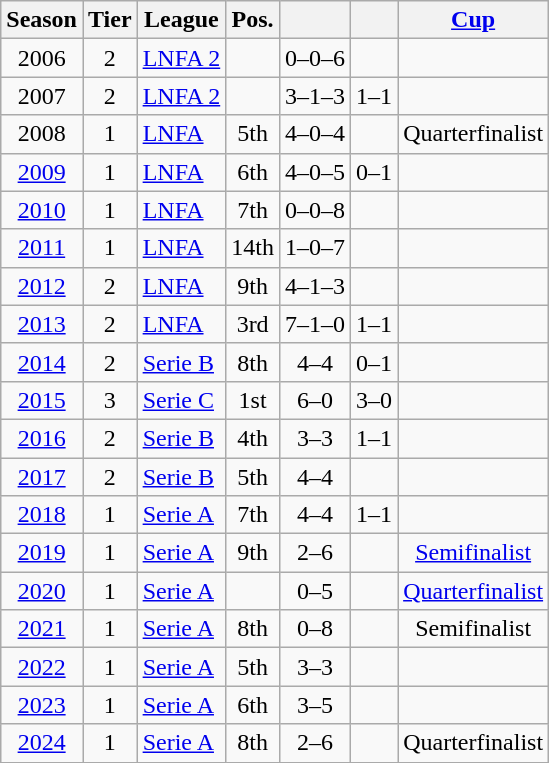<table class="wikitable" style="text-align:center">
<tr>
<th>Season</th>
<th>Tier</th>
<th>League</th>
<th>Pos.</th>
<th></th>
<th></th>
<th><a href='#'>Cup</a></th>
</tr>
<tr>
<td>2006</td>
<td>2</td>
<td align=left><a href='#'>LNFA 2</a></td>
<td></td>
<td>0–0–6</td>
<td></td>
<td></td>
</tr>
<tr>
<td>2007</td>
<td>2</td>
<td align=left><a href='#'>LNFA 2</a></td>
<td></td>
<td>3–1–3</td>
<td>1–1</td>
<td></td>
</tr>
<tr>
<td>2008</td>
<td>1</td>
<td align=left><a href='#'>LNFA</a></td>
<td>5th</td>
<td>4–0–4</td>
<td></td>
<td>Quarterfinalist</td>
</tr>
<tr>
<td><a href='#'>2009</a></td>
<td>1</td>
<td align=left><a href='#'>LNFA</a></td>
<td>6th</td>
<td>4–0–5</td>
<td>0–1</td>
<td></td>
</tr>
<tr>
<td><a href='#'>2010</a></td>
<td>1</td>
<td align=left><a href='#'>LNFA</a></td>
<td>7th</td>
<td>0–0–8</td>
<td></td>
<td></td>
</tr>
<tr>
<td><a href='#'>2011</a></td>
<td>1</td>
<td align=left><a href='#'>LNFA</a></td>
<td>14th</td>
<td>1–0–7</td>
<td></td>
<td></td>
</tr>
<tr>
<td><a href='#'>2012</a></td>
<td>2</td>
<td align=left><a href='#'>LNFA</a></td>
<td>9th</td>
<td>4–1–3</td>
<td></td>
<td></td>
</tr>
<tr>
<td><a href='#'>2013</a></td>
<td>2</td>
<td align=left><a href='#'>LNFA</a></td>
<td>3rd</td>
<td>7–1–0</td>
<td>1–1</td>
<td></td>
</tr>
<tr>
<td><a href='#'>2014</a></td>
<td>2</td>
<td align=left><a href='#'>Serie B</a></td>
<td>8th</td>
<td>4–4</td>
<td>0–1</td>
<td></td>
</tr>
<tr>
<td><a href='#'>2015</a></td>
<td>3</td>
<td align=left><a href='#'>Serie C</a></td>
<td>1st</td>
<td>6–0</td>
<td>3–0</td>
<td></td>
</tr>
<tr>
<td><a href='#'>2016</a></td>
<td>2</td>
<td align=left><a href='#'>Serie B</a></td>
<td>4th</td>
<td>3–3</td>
<td>1–1</td>
<td></td>
</tr>
<tr>
<td><a href='#'>2017</a></td>
<td>2</td>
<td align=left><a href='#'>Serie B</a></td>
<td>5th</td>
<td>4–4</td>
<td></td>
<td></td>
</tr>
<tr>
<td><a href='#'>2018</a></td>
<td>1</td>
<td align=left><a href='#'>Serie A</a></td>
<td>7th</td>
<td>4–4</td>
<td>1–1</td>
<td></td>
</tr>
<tr>
<td><a href='#'>2019</a></td>
<td>1</td>
<td align=left><a href='#'>Serie A</a></td>
<td>9th</td>
<td>2–6</td>
<td></td>
<td><a href='#'>Semifinalist</a></td>
</tr>
<tr>
<td><a href='#'>2020</a></td>
<td>1</td>
<td align=left><a href='#'>Serie A</a></td>
<td></td>
<td>0–5</td>
<td></td>
<td><a href='#'>Quarterfinalist</a></td>
</tr>
<tr>
<td><a href='#'>2021</a></td>
<td>1</td>
<td align=left><a href='#'>Serie A</a></td>
<td>8th</td>
<td>0–8</td>
<td></td>
<td>Semifinalist</td>
</tr>
<tr>
<td><a href='#'>2022</a></td>
<td>1</td>
<td align=left><a href='#'>Serie A</a></td>
<td>5th</td>
<td>3–3</td>
<td></td>
<td></td>
</tr>
<tr>
<td><a href='#'>2023</a></td>
<td>1</td>
<td align=left><a href='#'>Serie A</a></td>
<td>6th</td>
<td>3–5</td>
<td></td>
<td></td>
</tr>
<tr>
<td><a href='#'>2024</a></td>
<td>1</td>
<td align=left><a href='#'>Serie A</a></td>
<td>8th</td>
<td>2–6</td>
<td></td>
<td>Quarterfinalist</td>
</tr>
<tr>
</tr>
</table>
